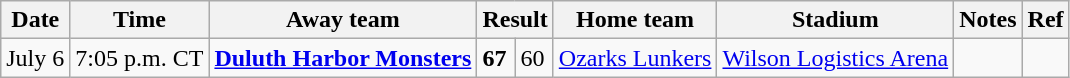<table class="wikitable">
<tr>
<th>Date</th>
<th>Time</th>
<th>Away team</th>
<th colspan="2">Result</th>
<th>Home team</th>
<th>Stadium</th>
<th>Notes</th>
<th>Ref</th>
</tr>
<tr>
<td>July 6</td>
<td>7:05 p.m. CT</td>
<td><strong><a href='#'>Duluth Harbor Monsters</a></strong></td>
<td><strong>67</strong></td>
<td>60</td>
<td><a href='#'>Ozarks Lunkers</a></td>
<td><a href='#'>Wilson Logistics Arena</a></td>
<td></td>
<td></td>
</tr>
</table>
